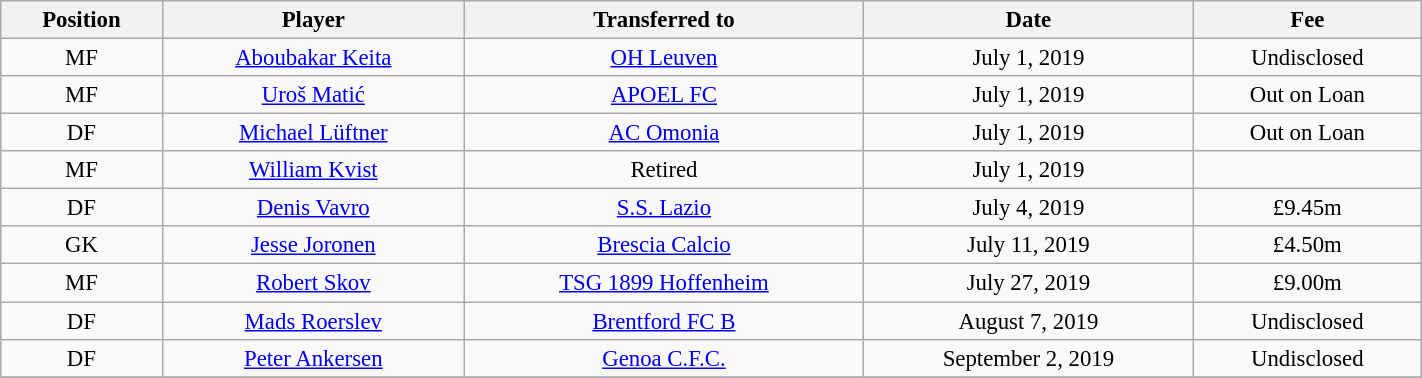<table class="wikitable sortable" style="width:75%; font-size:95%; text-align:center;">
<tr>
<th>Position</th>
<th>Player</th>
<th>Transferred to</th>
<th>Date</th>
<th>Fee</th>
</tr>
<tr>
<td>MF</td>
<td> <a href='#'>Aboubakar Keita</a></td>
<td><a href='#'>OH Leuven</a></td>
<td>July 1, 2019</td>
<td>Undisclosed</td>
</tr>
<tr>
<td>MF</td>
<td>  <a href='#'>Uroš Matić</a></td>
<td><a href='#'>APOEL FC</a></td>
<td>July 1, 2019</td>
<td>Out on Loan</td>
</tr>
<tr>
<td>DF</td>
<td> <a href='#'>Michael Lüftner</a></td>
<td><a href='#'>AC Omonia</a></td>
<td>July 1, 2019</td>
<td>Out on Loan</td>
</tr>
<tr>
<td>MF</td>
<td> <a href='#'>William Kvist</a></td>
<td>Retired</td>
<td>July 1, 2019</td>
<td></td>
</tr>
<tr>
<td>DF</td>
<td> <a href='#'>Denis Vavro</a></td>
<td><a href='#'>S.S. Lazio</a></td>
<td>July 4, 2019</td>
<td>£9.45m</td>
</tr>
<tr>
<td>GK</td>
<td> <a href='#'>Jesse Joronen</a></td>
<td><a href='#'>Brescia Calcio</a></td>
<td>July 11, 2019</td>
<td>£4.50m</td>
</tr>
<tr>
<td>MF</td>
<td> <a href='#'>Robert Skov</a></td>
<td><a href='#'>TSG 1899 Hoffenheim</a></td>
<td>July 27, 2019</td>
<td>£9.00m</td>
</tr>
<tr>
<td>DF</td>
<td> <a href='#'>Mads Roerslev</a></td>
<td><a href='#'>Brentford FC B</a></td>
<td>August 7, 2019</td>
<td>Undisclosed</td>
</tr>
<tr>
<td>DF</td>
<td> <a href='#'>Peter Ankersen</a></td>
<td><a href='#'>Genoa C.F.C.</a></td>
<td>September 2, 2019</td>
<td>Undisclosed</td>
</tr>
<tr>
</tr>
</table>
